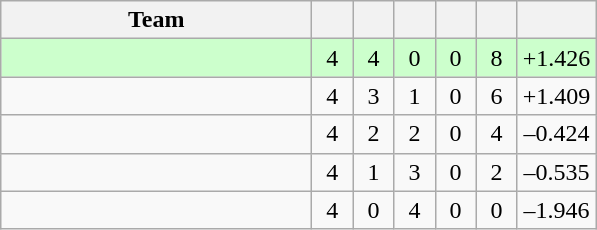<table class="wikitable" style="text-align:center">
<tr>
<th width=200>Team</th>
<th width=20></th>
<th width=20></th>
<th width=20></th>
<th width=20></th>
<th width=20></th>
<th width=45></th>
</tr>
<tr style="background:#cfc">
<td style="text-align:left;"></td>
<td>4</td>
<td>4</td>
<td>0</td>
<td>0</td>
<td>8</td>
<td>+1.426</td>
</tr>
<tr>
<td style="text-align:left;"></td>
<td>4</td>
<td>3</td>
<td>1</td>
<td>0</td>
<td>6</td>
<td>+1.409</td>
</tr>
<tr>
<td style="text-align:left;"></td>
<td>4</td>
<td>2</td>
<td>2</td>
<td>0</td>
<td>4</td>
<td>–0.424</td>
</tr>
<tr>
<td style="text-align:left;"></td>
<td>4</td>
<td>1</td>
<td>3</td>
<td>0</td>
<td>2</td>
<td>–0.535</td>
</tr>
<tr>
<td style="text-align:left;"></td>
<td>4</td>
<td>0</td>
<td>4</td>
<td>0</td>
<td>0</td>
<td>–1.946</td>
</tr>
</table>
